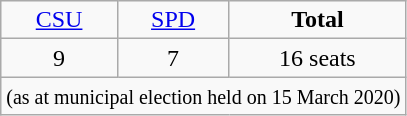<table class="wikitable">
<tr align="center">
<td><a href='#'>CSU</a></td>
<td><a href='#'>SPD</a></td>
<td><strong>Total</strong></td>
</tr>
<tr align="center">
<td>9</td>
<td>7</td>
<td>16 seats</td>
</tr>
<tr>
<td colspan="3"><small>(as at municipal election held on 15 March 2020)</small></td>
</tr>
</table>
